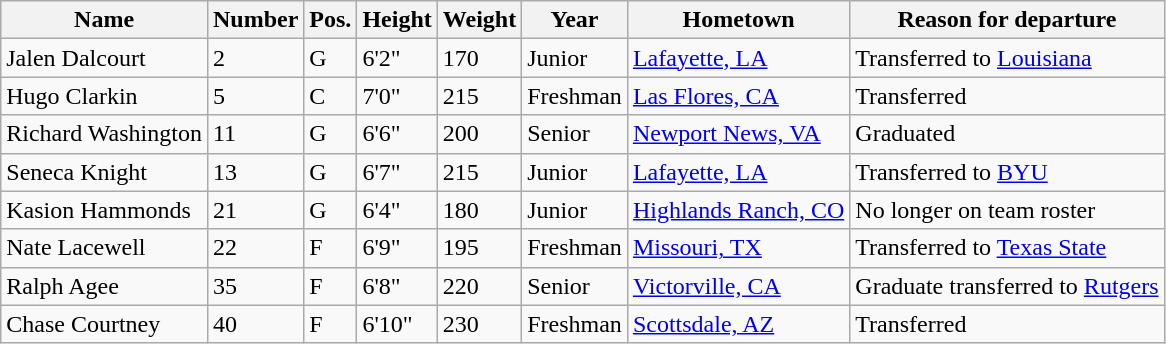<table class="wikitable sortable" border="1">
<tr>
<th>Name</th>
<th>Number</th>
<th>Pos.</th>
<th>Height</th>
<th>Weight</th>
<th>Year</th>
<th>Hometown</th>
<th class="unsortable">Reason for departure</th>
</tr>
<tr>
<td>Jalen Dalcourt</td>
<td>2</td>
<td>G</td>
<td>6'2"</td>
<td>170</td>
<td>Junior</td>
<td><a href='#'>Lafayette, LA</a></td>
<td>Transferred to <a href='#'>Louisiana</a></td>
</tr>
<tr>
<td>Hugo Clarkin</td>
<td>5</td>
<td>C</td>
<td>7'0"</td>
<td>215</td>
<td>Freshman</td>
<td><a href='#'>Las Flores, CA</a></td>
<td>Transferred</td>
</tr>
<tr>
<td>Richard Washington</td>
<td>11</td>
<td>G</td>
<td>6'6"</td>
<td>200</td>
<td>Senior</td>
<td><a href='#'>Newport News, VA</a></td>
<td>Graduated</td>
</tr>
<tr>
<td>Seneca Knight</td>
<td>13</td>
<td>G</td>
<td>6'7"</td>
<td>215</td>
<td>Junior</td>
<td><a href='#'>Lafayette, LA</a></td>
<td>Transferred to <a href='#'>BYU</a></td>
</tr>
<tr>
<td>Kasion Hammonds</td>
<td>21</td>
<td>G</td>
<td>6'4"</td>
<td>180</td>
<td>Junior</td>
<td><a href='#'>Highlands Ranch, CO</a></td>
<td>No longer on team roster</td>
</tr>
<tr>
<td>Nate Lacewell</td>
<td>22</td>
<td>F</td>
<td>6'9"</td>
<td>195</td>
<td>Freshman</td>
<td><a href='#'>Missouri, TX</a></td>
<td>Transferred to <a href='#'>Texas State</a></td>
</tr>
<tr>
<td>Ralph Agee</td>
<td>35</td>
<td>F</td>
<td>6'8"</td>
<td>220</td>
<td>Senior</td>
<td><a href='#'>Victorville, CA</a></td>
<td>Graduate transferred to <a href='#'>Rutgers</a></td>
</tr>
<tr>
<td>Chase Courtney</td>
<td>40</td>
<td>F</td>
<td>6'10"</td>
<td>230</td>
<td>Freshman</td>
<td><a href='#'>Scottsdale, AZ</a></td>
<td>Transferred</td>
</tr>
</table>
